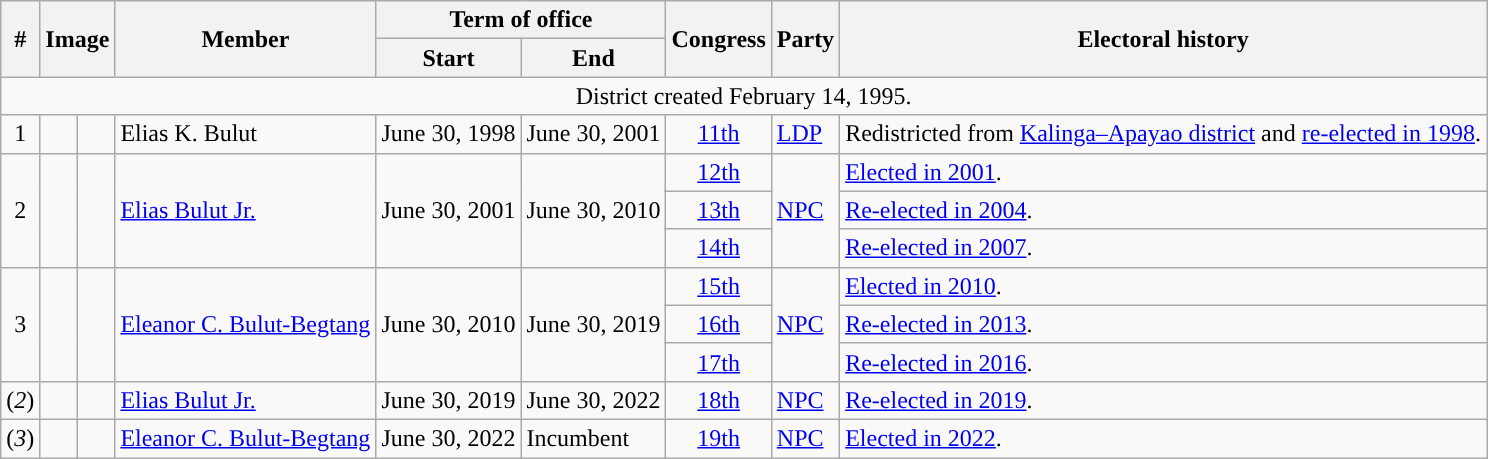<table class="wikitable">
<tr>
<th rowspan="2">#</th>
<th rowspan="2" colspan=2>Image</th>
<th rowspan="2">Member</th>
<th colspan="2">Term of office</th>
<th rowspan="2">Congress</th>
<th rowspan="2">Party</th>
<th rowspan="2">Electoral history</th>
</tr>
<tr>
<th>Start</th>
<th>End</th>
</tr>
<tr>
<td colspan="9" style="text-align:center;">District created February 14, 1995.</td>
</tr>
<tr>
<td style="text-align:center;">1</td>
<td style="background:"></td>
<td></td>
<td>Elias K. Bulut</td>
<td>June 30, 1998</td>
<td>June 30, 2001</td>
<td style="text-align:center;"><a href='#'>11th</a></td>
<td><a href='#'>LDP</a></td>
<td>Redistricted from <a href='#'>Kalinga–Apayao district</a> and <a href='#'>re-elected in 1998</a>.</td>
</tr>
<tr>
<td rowspan="3" style="text-align:center;">2</td>
<td rowspan="3" style="background:"></td>
<td rowspan="3"></td>
<td rowspan="3"><a href='#'>Elias Bulut Jr.</a></td>
<td rowspan="3">June 30, 2001</td>
<td rowspan="3">June 30, 2010</td>
<td style="text-align:center;"><a href='#'>12th</a></td>
<td rowspan="3"><a href='#'>NPC</a></td>
<td><a href='#'>Elected in 2001</a>.</td>
</tr>
<tr>
<td style="text-align:center;"><a href='#'>13th</a></td>
<td><a href='#'>Re-elected in 2004</a>.</td>
</tr>
<tr>
<td style="text-align:center;"><a href='#'>14th</a></td>
<td><a href='#'>Re-elected in 2007</a>.</td>
</tr>
<tr>
<td rowspan="3" style="text-align:center;">3</td>
<td rowspan="3" style="background:"></td>
<td rowspan="3"></td>
<td rowspan="3"><a href='#'>Eleanor C. Bulut-Begtang</a></td>
<td rowspan="3">June 30, 2010</td>
<td rowspan="3">June 30, 2019</td>
<td style="text-align:center;"><a href='#'>15th</a></td>
<td rowspan="3"><a href='#'>NPC</a></td>
<td><a href='#'>Elected in 2010</a>.</td>
</tr>
<tr>
<td style="text-align:center;"><a href='#'>16th</a></td>
<td><a href='#'>Re-elected in 2013</a>.</td>
</tr>
<tr>
<td style="text-align:center;"><a href='#'>17th</a></td>
<td><a href='#'>Re-elected in 2016</a>.</td>
</tr>
<tr>
<td style="text-align:center;">(<em>2</em>)</td>
<td style="background:"></td>
<td></td>
<td><a href='#'>Elias Bulut Jr.</a></td>
<td>June 30, 2019</td>
<td>June 30, 2022</td>
<td style="text-align:center;"><a href='#'>18th</a></td>
<td><a href='#'>NPC</a></td>
<td><a href='#'>Re-elected in 2019</a>.</td>
</tr>
<tr>
<td style="text-align:center;">(<em>3</em>)</td>
<td style="background:"></td>
<td></td>
<td><a href='#'>Eleanor C. Bulut-Begtang</a></td>
<td>June 30, 2022</td>
<td>Incumbent</td>
<td style="text-align:center;"><a href='#'>19th</a></td>
<td><a href='#'>NPC</a></td>
<td><a href='#'>Elected in 2022</a>.</td>
</tr>
</table>
